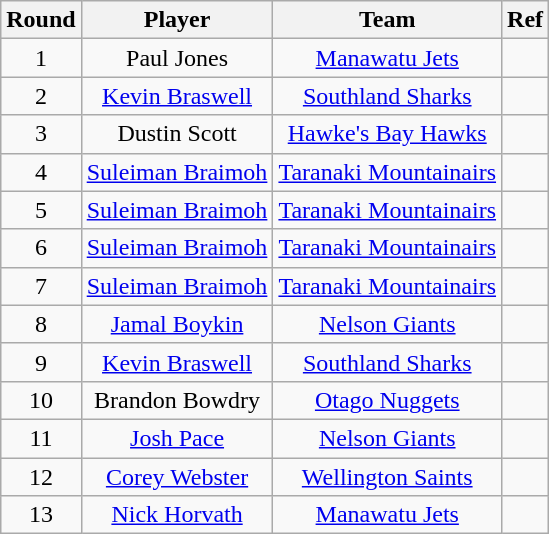<table class="wikitable" style="text-align:center">
<tr>
<th>Round</th>
<th>Player</th>
<th>Team</th>
<th>Ref</th>
</tr>
<tr>
<td>1</td>
<td>Paul Jones</td>
<td><a href='#'>Manawatu Jets</a></td>
<td></td>
</tr>
<tr>
<td>2</td>
<td><a href='#'>Kevin Braswell</a></td>
<td><a href='#'>Southland Sharks</a></td>
<td></td>
</tr>
<tr>
<td>3</td>
<td>Dustin Scott</td>
<td><a href='#'>Hawke's Bay Hawks</a></td>
<td></td>
</tr>
<tr>
<td>4</td>
<td><a href='#'>Suleiman Braimoh</a></td>
<td><a href='#'>Taranaki Mountainairs</a></td>
<td></td>
</tr>
<tr>
<td>5</td>
<td><a href='#'>Suleiman Braimoh</a></td>
<td><a href='#'>Taranaki Mountainairs</a></td>
<td></td>
</tr>
<tr>
<td>6</td>
<td><a href='#'>Suleiman Braimoh</a></td>
<td><a href='#'>Taranaki Mountainairs</a></td>
<td></td>
</tr>
<tr>
<td>7</td>
<td><a href='#'>Suleiman Braimoh</a></td>
<td><a href='#'>Taranaki Mountainairs</a></td>
<td></td>
</tr>
<tr>
<td>8</td>
<td><a href='#'>Jamal Boykin</a></td>
<td><a href='#'>Nelson Giants</a></td>
<td></td>
</tr>
<tr>
<td>9</td>
<td><a href='#'>Kevin Braswell</a></td>
<td><a href='#'>Southland Sharks</a></td>
<td></td>
</tr>
<tr>
<td>10</td>
<td>Brandon Bowdry</td>
<td><a href='#'>Otago Nuggets</a></td>
<td></td>
</tr>
<tr>
<td>11</td>
<td><a href='#'>Josh Pace</a></td>
<td><a href='#'>Nelson Giants</a></td>
<td></td>
</tr>
<tr>
<td>12</td>
<td><a href='#'>Corey Webster</a></td>
<td><a href='#'>Wellington Saints</a></td>
<td></td>
</tr>
<tr>
<td>13</td>
<td><a href='#'>Nick Horvath</a></td>
<td><a href='#'>Manawatu Jets</a></td>
<td></td>
</tr>
</table>
